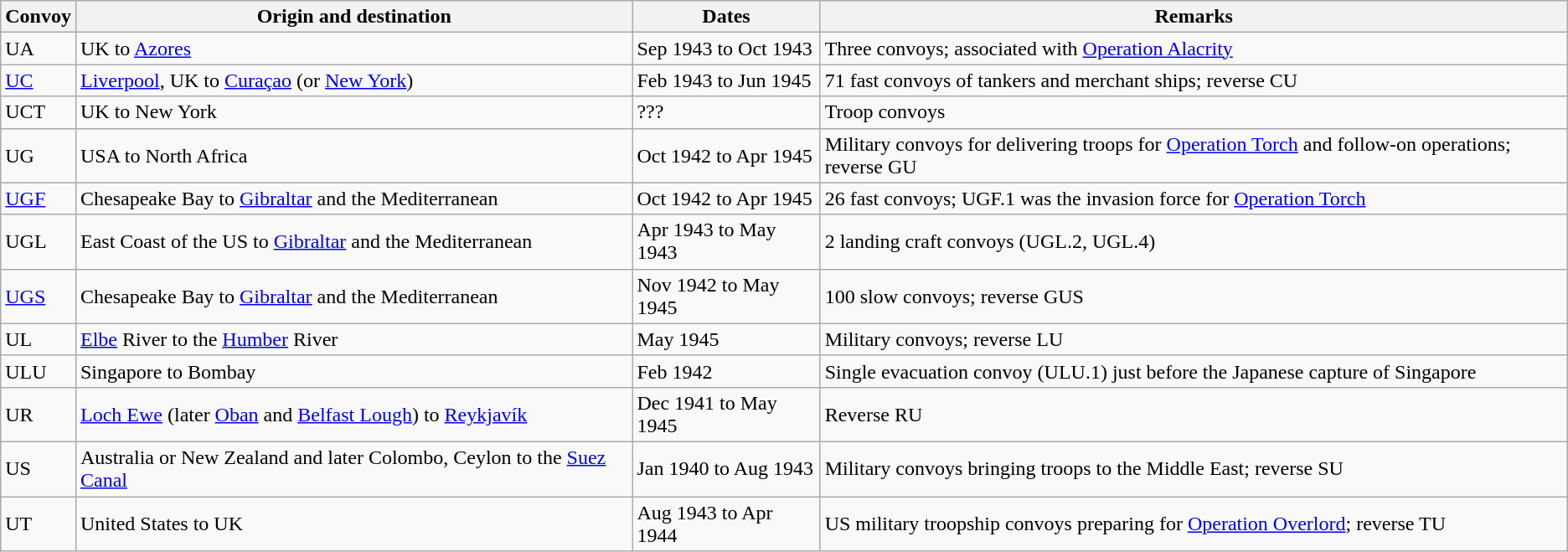<table class="wikitable">
<tr>
<th>Convoy</th>
<th>Origin and destination</th>
<th>Dates</th>
<th>Remarks</th>
</tr>
<tr>
<td>UA</td>
<td>UK to <a href='#'>Azores</a></td>
<td>Sep 1943 to Oct 1943</td>
<td>Three convoys; associated with <a href='#'>Operation Alacrity</a></td>
</tr>
<tr>
<td><a href='#'>UC</a></td>
<td><a href='#'>Liverpool</a>, UK to <a href='#'>Curaçao</a> (or <a href='#'>New York</a>)</td>
<td>Feb 1943 to Jun 1945</td>
<td>71 fast convoys of tankers and merchant ships; reverse CU</td>
</tr>
<tr>
<td>UCT</td>
<td>UK to New York</td>
<td>???</td>
<td>Troop convoys</td>
</tr>
<tr>
<td>UG</td>
<td>USA to North Africa</td>
<td>Oct 1942 to Apr 1945</td>
<td>Military convoys for delivering troops for <a href='#'>Operation Torch</a> and follow-on operations; reverse GU</td>
</tr>
<tr>
<td><a href='#'>UGF</a></td>
<td>Chesapeake Bay to <a href='#'>Gibraltar</a> and the Mediterranean</td>
<td>Oct 1942 to Apr 1945</td>
<td>26 fast convoys; UGF.1 was the invasion force for <a href='#'>Operation Torch</a></td>
</tr>
<tr>
<td>UGL</td>
<td>East Coast of the US to <a href='#'>Gibraltar</a> and the Mediterranean</td>
<td>Apr 1943 to May 1943</td>
<td>2 landing craft convoys (UGL.2, UGL.4)</td>
</tr>
<tr>
<td><a href='#'>UGS</a></td>
<td>Chesapeake Bay to <a href='#'>Gibraltar</a> and the Mediterranean</td>
<td>Nov 1942 to May 1945</td>
<td>100 slow convoys; reverse GUS</td>
</tr>
<tr>
<td>UL</td>
<td><a href='#'>Elbe</a> River to the <a href='#'>Humber</a> River</td>
<td>May 1945</td>
<td>Military convoys; reverse LU</td>
</tr>
<tr>
<td>ULU</td>
<td>Singapore to Bombay</td>
<td>Feb 1942</td>
<td>Single evacuation convoy (ULU.1) just before the Japanese capture of Singapore</td>
</tr>
<tr>
<td>UR</td>
<td><a href='#'>Loch Ewe</a> (later <a href='#'>Oban</a> and <a href='#'>Belfast Lough</a>) to <a href='#'>Reykjavík</a></td>
<td>Dec 1941 to May 1945</td>
<td>Reverse RU</td>
</tr>
<tr>
<td>US</td>
<td>Australia or New Zealand and later Colombo, Ceylon to the <a href='#'>Suez Canal</a></td>
<td>Jan 1940 to Aug 1943</td>
<td>Military convoys bringing troops to the Middle East; reverse SU</td>
</tr>
<tr>
<td>UT</td>
<td>United States to UK</td>
<td>Aug 1943 to Apr 1944</td>
<td>US military troopship convoys preparing for <a href='#'>Operation Overlord</a>; reverse TU</td>
</tr>
</table>
